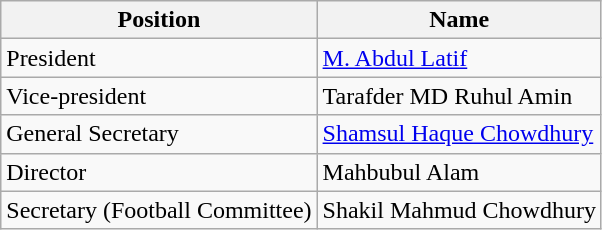<table class="wikitable">
<tr>
<th>Position</th>
<th>Name</th>
</tr>
<tr>
<td>President</td>
<td> <a href='#'>M. Abdul Latif</a></td>
</tr>
<tr>
<td>Vice-president</td>
<td> Tarafder MD Ruhul Amin</td>
</tr>
<tr>
<td>General Secretary</td>
<td> <a href='#'>Shamsul Haque Chowdhury</a></td>
</tr>
<tr>
<td>Director</td>
<td> Mahbubul Alam</td>
</tr>
<tr>
<td>Secretary (Football Committee)</td>
<td> Shakil Mahmud Chowdhury</td>
</tr>
</table>
